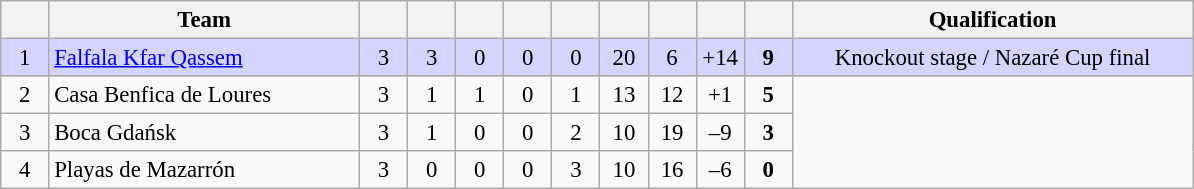<table class="wikitable" style="font-size: 95%">
<tr>
<th width="25"></th>
<th width="200">Team</th>
<th width="25"></th>
<th width="25"></th>
<th width="25"></th>
<th width="25"></th>
<th width="25"></th>
<th width="25"></th>
<th width="25"></th>
<th width="25"></th>
<th width="25"></th>
<th width="260">Qualification</th>
</tr>
<tr align=center bgcolor=#d5d3ff>
<td>1</td>
<td align=left> <a href='#'>Falfala Kfar Qassem</a></td>
<td>3</td>
<td>3</td>
<td>0</td>
<td>0</td>
<td>0</td>
<td>20</td>
<td>6</td>
<td>+14</td>
<td><strong>9</strong></td>
<td>Knockout stage / Nazaré Cup final</td>
</tr>
<tr align=center>
<td>2</td>
<td align=left> Casa Benfica de Loures</td>
<td>3</td>
<td>1</td>
<td>1</td>
<td>0</td>
<td>1</td>
<td>13</td>
<td>12</td>
<td>+1</td>
<td><strong>5</strong></td>
<td rowspan=3></td>
</tr>
<tr align=center>
<td>3</td>
<td align=left> Boca Gdańsk</td>
<td>3</td>
<td>1</td>
<td>0</td>
<td>0</td>
<td>2</td>
<td>10</td>
<td>19</td>
<td>–9</td>
<td><strong>3</strong></td>
</tr>
<tr align=center>
<td>4</td>
<td align=left> Playas de Mazarrón</td>
<td>3</td>
<td>0</td>
<td>0</td>
<td>0</td>
<td>3</td>
<td>10</td>
<td>16</td>
<td>–6</td>
<td><strong>0</strong></td>
</tr>
</table>
